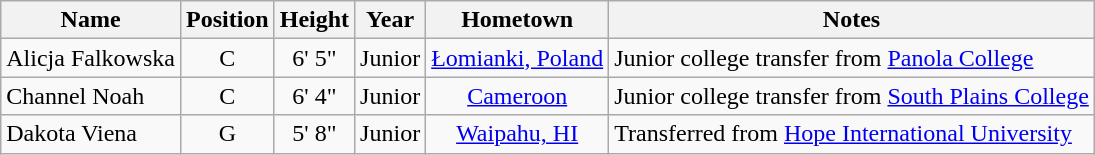<table class="wikitable">
<tr>
<th>Name</th>
<th>Position</th>
<th>Height</th>
<th>Year</th>
<th>Hometown</th>
<th>Notes</th>
</tr>
<tr>
<td>Alicja Falkowska</td>
<td align=center>C</td>
<td align=center>6' 5"</td>
<td align=center>Junior</td>
<td align=center><a href='#'>Łomianki, Poland</a></td>
<td>Junior college transfer from <a href='#'>Panola College</a></td>
</tr>
<tr>
<td>Channel Noah</td>
<td align=center>C</td>
<td align=center>6' 4"</td>
<td align=center>Junior</td>
<td align=center><a href='#'>Cameroon</a></td>
<td>Junior college transfer from <a href='#'>South Plains College</a></td>
</tr>
<tr>
<td>Dakota Viena</td>
<td align=center>G</td>
<td align=center>5' 8"</td>
<td align=center>Junior</td>
<td align=center><a href='#'>Waipahu, HI</a></td>
<td>Transferred from <a href='#'>Hope International University</a></td>
</tr>
</table>
